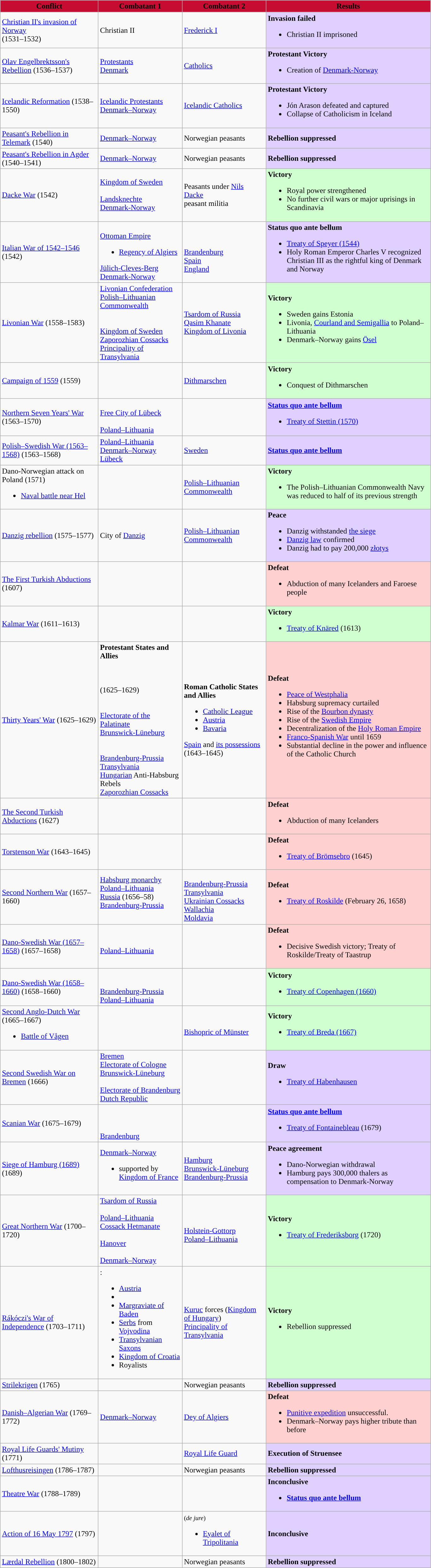<table class="wikitable">
<tr>
<th style="background:#C60C30" rowspan="1" width=200px><span>Conflict</span></th>
<th style="background:#C60C30" rowspan="1" width=170px><span>Combatant 1</span></th>
<th style="background:#C60C30" rowspan="1" width=170px><span>Combatant 2</span></th>
<th style="background:#C60C30" rowspan="1" width=340px><span>Results</span></th>
</tr>
<tr>
<td><a href='#'>Christian II's invasion of Norway</a> <br>(1531–1532)</td>
<td> Christian II</td>
<td> <a href='#'>Frederick I</a></td>
<td style="background:#E0D0FF"><strong>Invasion failed</strong><br><ul><li>Christian II imprisoned</li></ul></td>
</tr>
<tr>
<td><a href='#'>Olav Engelbrektsson's Rebellion</a> (1536–1537)</td>
<td> <a href='#'>Protestants</a><br><a href='#'>Denmark</a></td>
<td> <a href='#'>Catholics</a></td>
<td style="background:#E0D0FF"><strong>Protestant Victory</strong><br><ul><li>Creation of <a href='#'>Denmark-Norway</a></li></ul></td>
</tr>
<tr>
<td><a href='#'>Icelandic Reformation</a> (1538–1550)</td>
<td> <a href='#'>Icelandic Protestants</a><br>  <a href='#'>Denmark–Norway</a></td>
<td> <a href='#'>Icelandic Catholics</a></td>
<td style="background:#E0D0FF"><strong>Protestant Victory</strong><br><ul><li>Jón Arason defeated and captured</li><li>Collapse of Catholicism in Iceland</li></ul></td>
</tr>
<tr>
<td><a href='#'>Peasant's Rebellion in Telemark</a> (1540)</td>
<td>  <a href='#'>Denmark–Norway</a></td>
<td> Norwegian peasants</td>
<td style="background:#E0D0FF"><strong>Rebellion suppressed</strong></td>
</tr>
<tr>
<td><a href='#'>Peasant's Rebellion in Agder</a> (1540–1541)</td>
<td>  <a href='#'>Denmark–Norway</a></td>
<td> Norwegian peasants</td>
<td style="background:#E0D0FF"><strong>Rebellion suppressed</strong></td>
</tr>
<tr>
<td><a href='#'>Dacke War</a> (1542)</td>
<td> <a href='#'>Kingdom of Sweden</a><br><br>  <a href='#'>Landsknechte</a> <br>  <a href='#'>Denmark-Norway</a></td>
<td> Peasants under <a href='#'>Nils Dacke</a><br> peasant militia</td>
<td style="background:#D0FFD0"><strong>Victory</strong><br><ul><li>Royal power strengthened</li><li>No further civil wars or major uprisings in Scandinavia</li></ul></td>
</tr>
<tr>
<td><a href='#'>Italian War of 1542–1546</a> (1542)</td>
<td><br>  <a href='#'>Ottoman Empire</a><br><ul><li> <a href='#'>Regency of Algiers</a></li></ul> <a href='#'>Jülich-Cleves-Berg</a><br> <a href='#'>Denmark-Norway</a></td>
<td><br> <br>  <a href='#'>Brandenburg</a><br>  <a href='#'>Spain</a><br>  <a href='#'>England</a></td>
<td style="background:#E0D0FF"><strong>Status quo ante bellum</strong><br><ul><li><a href='#'>Treaty of Speyer (1544)</a></li><li>Holy Roman Emperor Charles V recognized Christian III as the rightful king of Denmark and Norway</li></ul></td>
</tr>
<tr>
<td><a href='#'>Livonian War</a> (1558–1583)</td>
<td> <a href='#'>Livonian Confederation</a><br> <a href='#'>Polish–Lithuanian Commonwealth</a><br><br><br> <a href='#'>Kingdom of Sweden</a><br> <a href='#'>Zaporozhian Cossacks</a><br>
 <a href='#'>Principality of Transylvania</a></td>
<td> <a href='#'>Tsardom of Russia</a><br><a href='#'>Qasim Khanate</a><br><a href='#'>Kingdom of Livonia</a></td>
<td style="background:#D0FFD0"><strong>Victory</strong><br><ul><li>Sweden gains Estonia</li><li>Livonia, <a href='#'>Courland and Semigallia</a> to Poland–Lithuania</li><li>Denmark–Norway gains <a href='#'>Ösel</a></li></ul></td>
</tr>
<tr>
<td><a href='#'>Campaign of 1559</a> (1559)</td>
<td></td>
<td> <a href='#'>Dithmarschen</a></td>
<td style="background:#D0FFD0"><strong>Victory</strong><br><ul><li>Conquest of Dithmarschen</li></ul></td>
</tr>
<tr>
<td><a href='#'>Northern Seven Years' War</a> (1563–1570)</td>
<td><br> <a href='#'>Free City of Lübeck</a><br><br> <a href='#'>Poland–Lithuania</a></td>
<td></td>
<td style="background:#E0D0FF"><strong><a href='#'>Status quo ante bellum</a></strong><br><ul><li><a href='#'>Treaty of Stettin (1570)</a></li></ul></td>
</tr>
<tr>
<td><a href='#'>Polish–Swedish War (1563–1568)</a> (1563–1568)</td>
<td> <a href='#'>Poland–Lithuania</a> <br>   <a href='#'>Denmark–Norway</a> <br>  <a href='#'>Lübeck</a></td>
<td> <a href='#'>Sweden</a></td>
<td style="background:#E0D0FF"><strong><a href='#'>Status quo ante bellum</a></strong></td>
</tr>
<tr>
<td>Dano-Norwegian attack on Poland (1571)<br><ul><li><a href='#'>Naval battle near Hel</a></li></ul></td>
<td></td>
<td> <a href='#'>Polish–Lithuanian Commonwealth</a></td>
<td style="background:#D0FFD0"><strong>Victory</strong><br><ul><li>The Polish–Lithuanian Commonwealth Navy was reduced to half of its previous strength</li></ul></td>
</tr>
<tr>
<td><a href='#'>Danzig rebellion</a> (1575–1577)</td>
<td>City of <a href='#'>Danzig</a><br></td>
<td> <a href='#'>Polish–Lithuanian Commonwealth</a></td>
<td style="background:#E0D0FF"><strong>Peace</strong><br><ul><li>Danzig withstanded <a href='#'>the siege</a></li><li><a href='#'>Danzig law</a> confirmed</li><li>Danzig had to pay 200,000 <a href='#'>złotys</a></li></ul></td>
</tr>
<tr>
<td><a href='#'>The First Turkish Abductions</a> (1607)</td>
<td></td>
<td></td>
<td style="background:#FFD0D0"><strong>Defeat</strong><br><ul><li>Abduction of many Icelanders and Faroese people</li></ul></td>
</tr>
<tr>
<td><a href='#'>Kalmar War</a> (1611–1613)</td>
<td></td>
<td></td>
<td style="background:#D0FFD0"><strong>Victory</strong><br><ul><li><a href='#'>Treaty of Knäred</a> (1613)</li></ul></td>
</tr>
<tr>
<td><a href='#'>Thirty Years' War</a> (1625–1629)</td>
<td><strong>Protestant States and Allies</strong><br><br>
<br>
<br>
 (1625–1629)<br>
<br>
<br>
 <a href='#'>Electorate of the Palatinate</a><br>
 <a href='#'>Brunswick-Lüneburg</a><br>
<br>
<br>
 <a href='#'>Brandenburg-Prussia</a><br>
 <a href='#'>Transylvania</a><br>
<a href='#'>Hungarian</a> Anti-Habsburg Rebels<br>
 <a href='#'>Zaporozhian Cossacks</a><br>
</td>
<td><strong>Roman Catholic States and Allies</strong><br><ul><li> <a href='#'>Catholic League</a></li><li> <a href='#'>Austria</a></li><li> <a href='#'>Bavaria</a></li></ul> <a href='#'>Spain</a> and <a href='#'>its possessions</a><br>
 (1643–1645)</td>
<td style="background:#FFD0D0"><strong>Defeat</strong><br><ul><li><a href='#'>Peace of Westphalia</a></li><li>Habsburg supremacy curtailed</li><li>Rise of the <a href='#'>Bourbon dynasty</a></li><li>Rise of the <a href='#'>Swedish Empire</a></li><li>Decentralization of the <a href='#'>Holy Roman Empire</a></li><li><a href='#'>Franco-Spanish War</a> until 1659</li><li>Substantial decline in the power and influence of the Catholic Church</li></ul></td>
</tr>
<tr>
<td><a href='#'>The Second Turkish Abductions</a> (1627)</td>
<td></td>
<td></td>
<td style="background:#FFD0D0"><strong>Defeat</strong><br><ul><li>Abduction of many Icelanders</li></ul></td>
</tr>
<tr>
<td><a href='#'>Torstenson War</a> (1643–1645)</td>
<td><br></td>
<td><br></td>
<td style="background:#FFD0D0"><strong>Defeat</strong><br><ul><li><a href='#'>Treaty of Brömsebro</a> (1645)</li></ul></td>
</tr>
<tr>
<td><a href='#'>Second Northern War</a> (1657–1660)</td>
<td> <a href='#'>Habsburg monarchy</a><br> <a href='#'>Poland–Lithuania</a><br> <a href='#'>Russia</a> (1656–58)<br> <a href='#'>Brandenburg-Prussia</a><br><br></td>
<td><br> <a href='#'>Brandenburg-Prussia</a><br> <a href='#'>Transylvania</a><br> <a href='#'>Ukrainian Cossacks</a><br>  <a href='#'>Wallachia</a><br> <a href='#'>Moldavia</a></td>
<td style="background:#FFD0D0"><strong>Defeat</strong><br><ul><li><a href='#'>Treaty of Roskilde</a> (February 26, 1658)</li></ul></td>
</tr>
<tr>
<td><a href='#'>Dano-Swedish War (1657–1658)</a> (1657–1658)</td>
<td><br> <a href='#'>Poland–Lithuania</a></td>
<td></td>
<td style="background:#FFD0D0"><strong>Defeat</strong><br><ul><li>Decisive Swedish victory; Treaty of Roskilde/Treaty of Taastrup</li></ul></td>
</tr>
<tr>
<td><a href='#'>Dano-Swedish War (1658–1660)</a> (1658–1660)</td>
<td><br><br> <a href='#'>Brandenburg-Prussia</a><br>  <a href='#'>Poland–Lithuania</a> <br> </td>
<td></td>
<td style="background:#D0FFD0"><strong>Victory</strong><br><ul><li><a href='#'>Treaty of Copenhagen (1660)</a></li></ul></td>
</tr>
<tr>
<td><a href='#'>Second Anglo-Dutch War</a> (1665–1667)<br><ul><li><a href='#'>Battle of Vågen</a></li></ul></td>
<td><br><br></td>
<td><br> <a href='#'>Bishopric of Münster</a></td>
<td style="background:#D0FFD0"><strong>Victory</strong><br><ul><li><a href='#'>Treaty of Breda (1667)</a></li></ul></td>
</tr>
<tr>
<td><a href='#'>Second Swedish War on Bremen</a> (1666)</td>
<td> <a href='#'>Bremen</a> <br> <a href='#'>Electorate of Cologne</a><br> <a href='#'>Brunswick-Lüneburg</a> <br><br> <a href='#'>Electorate of Brandenburg</a> <br> <a href='#'>Dutch Republic</a></td>
<td></td>
<td style="background:#E0D0FF"><strong>Draw</strong><br><ul><li><a href='#'>Treaty of Habenhausen</a></li></ul></td>
</tr>
<tr>
<td><a href='#'>Scanian War</a> (1675–1679)</td>
<td><br><br><br> <a href='#'>Brandenburg</a></td>
<td><br></td>
<td style="background:#E0D0FF"><strong><a href='#'>Status quo ante bellum</a></strong><br><ul><li><a href='#'>Treaty of Fontainebleau</a> (1679)</li></ul></td>
</tr>
<tr>
<td><a href='#'>Siege of Hamburg (1689)</a> (1689)</td>
<td> <a href='#'>Denmark–Norway</a><br><ul><li>supported by  <a href='#'>Kingdom of France</a></li></ul></td>
<td> <a href='#'>Hamburg</a><br> <a href='#'>Brunswick-Lüneburg</a><br> <a href='#'>Brandenburg-Prussia</a></td>
<td style="background: #E0D0FF"><strong>Peace agreement</strong><br><ul><li>Dano-Norwegian withdrawal</li><li>Hamburg pays 300,000 thalers as compensation to Denmark-Norway</li></ul></td>
</tr>
<tr>
<td><a href='#'>Great Northern War</a> (1700–1720)</td>
<td> <a href='#'>Tsardom of Russia</a><br><br> <a href='#'>Poland–Lithuania</a><br> <a href='#'>Cossack Hetmanate</a><br><br> <a href='#'>Hanover</a><br><br> <a href='#'>Denmark–Norway</a></td>
<td><br> <a href='#'>Holstein-Gottorp</a><br> <a href='#'>Poland–Lithuania</a> <br></td>
<td style="background:#D0FFD0"><strong>Victory</strong><br><ul><li><a href='#'>Treaty of Frederiksborg</a> (1720)</li></ul></td>
</tr>
<tr>
<td><a href='#'>Rákóczi's War of Independence</a> (1703–1711)</td>
<td>:<br><ul><li> <a href='#'>Austria</a></li><li></li><li> <a href='#'>Margraviate of Baden</a></li><li> <a href='#'>Serbs</a> from <a href='#'>Vojvodina</a></li><li><a href='#'>Transylvanian Saxons</a></li><li> <a href='#'>Kingdom of Croatia</a></li><li> Royalists</li></ul></td>
<td> <a href='#'>Kuruc</a> forces (<a href='#'>Kingdom of Hungary</a>)<br> <a href='#'>Principality of Transylvania</a><br></td>
<td style="background:#D0FFD0"><strong>Victory</strong><br><ul><li>Rebellion suppressed</li></ul></td>
</tr>
<tr>
<td><a href='#'>Strilekrigen</a> (1765)</td>
<td></td>
<td>Norwegian peasants</td>
<td style="background:#E0D0FF"><strong>Rebellion suppressed</strong></td>
</tr>
<tr>
<td><a href='#'>Danish–Algerian War</a> (1769–1772)</td>
<td> <a href='#'>Denmark–Norway</a></td>
<td> <a href='#'>Dey of Algiers</a></td>
<td style="background:#FFD0D0"><strong>Defeat</strong><br><ul><li><a href='#'>Punitive expedition</a> unsuccessful.</li><li>Denmark–Norway pays higher tribute than before</li></ul></td>
</tr>
<tr>
<td><a href='#'>Royal Life Guards' Mutiny</a> (1771)</td>
<td></td>
<td> <a href='#'>Royal Life Guard</a></td>
<td style="background:#E0D0FF"><strong>Execution of Struensee</strong></td>
</tr>
<tr>
<td><a href='#'>Lofthusreisingen</a> (1786–1787)</td>
<td></td>
<td>Norwegian peasants</td>
<td style="background:#E0D0FF"><strong>Rebellion suppressed</strong></td>
</tr>
<tr>
<td><a href='#'>Theatre War</a> (1788–1789)</td>
<td></td>
<td></td>
<td style="background:#E0D0FF"><strong>Inconclusive</strong><br><ul><li><strong><a href='#'>Status quo ante bellum</a></strong></li></ul></td>
</tr>
<tr>
<td><a href='#'>Action of 16 May 1797</a> (1797)</td>
<td></td>
<td><small> (<em>de jure</em>)</small><br><ul><li> <a href='#'>Eyalet of Tripolitania</a></li></ul></td>
<td style="background:#E0D0FF"><strong>Inconclusive</strong></td>
</tr>
<tr>
<td><a href='#'>Lærdal Rebellion</a> (1800–1802)</td>
<td></td>
<td> Norwegian peasants</td>
<td style="background:#E0D0FF"><strong>Rebellion suppressed</strong></td>
</tr>
</table>
